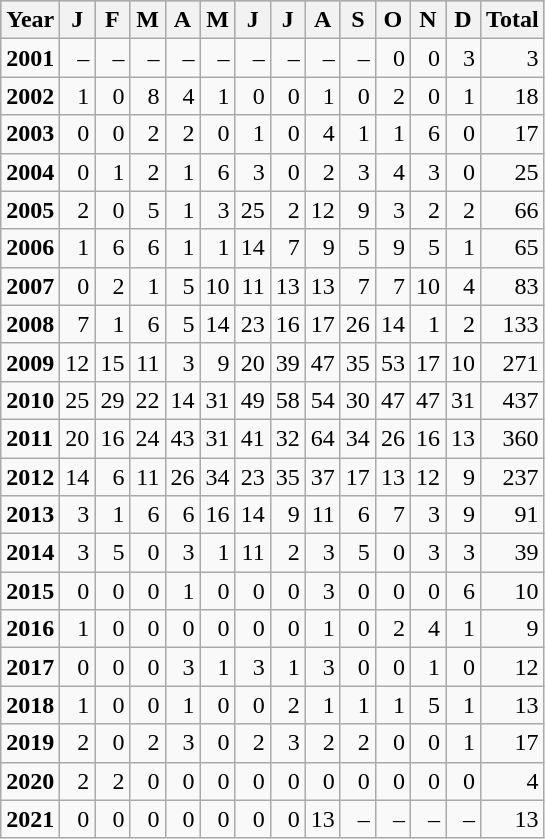<table class="wikitable sortable" style="text-align: right">
<tr style="background:#B0C4DE">
<th>Year</th>
<th>J</th>
<th>F</th>
<th>M</th>
<th>A</th>
<th>M</th>
<th>J</th>
<th>J</th>
<th>A</th>
<th>S</th>
<th>O</th>
<th>N</th>
<th>D</th>
<th>Total</th>
</tr>
<tr>
<td align=left><strong>2001</strong></td>
<td>–</td>
<td>–</td>
<td>–</td>
<td>–</td>
<td>–</td>
<td>–</td>
<td>–</td>
<td>–</td>
<td>–</td>
<td>0</td>
<td>0</td>
<td>3</td>
<td>3</td>
</tr>
<tr>
<td align=left><strong>2002</strong></td>
<td>1</td>
<td>0</td>
<td>8</td>
<td>4</td>
<td>1</td>
<td>0</td>
<td>0</td>
<td>1</td>
<td>0</td>
<td>2</td>
<td>0</td>
<td>1</td>
<td>18</td>
</tr>
<tr>
<td align=left><strong>2003</strong></td>
<td>0</td>
<td>0</td>
<td>2</td>
<td>2</td>
<td>0</td>
<td>1</td>
<td>0</td>
<td>4</td>
<td>1</td>
<td>1</td>
<td>6</td>
<td>0</td>
<td>17</td>
</tr>
<tr>
<td align=left><strong>2004</strong></td>
<td>0</td>
<td>1</td>
<td>2</td>
<td>1</td>
<td>6</td>
<td>3</td>
<td>0</td>
<td>2</td>
<td>3</td>
<td>4</td>
<td>3</td>
<td>0</td>
<td>25</td>
</tr>
<tr>
<td align=left><strong>2005</strong></td>
<td>2</td>
<td>0</td>
<td>5</td>
<td>1</td>
<td>3</td>
<td>25</td>
<td>2</td>
<td>12</td>
<td>9</td>
<td>3</td>
<td>2</td>
<td>2</td>
<td>66</td>
</tr>
<tr>
<td align=left><strong>2006</strong></td>
<td>1</td>
<td>6</td>
<td>6</td>
<td>1</td>
<td>1</td>
<td>14</td>
<td>7</td>
<td>9</td>
<td>5</td>
<td>9</td>
<td>5</td>
<td>1</td>
<td>65</td>
</tr>
<tr>
<td align=left><strong>2007</strong></td>
<td>0</td>
<td>2</td>
<td>1</td>
<td>5</td>
<td>10</td>
<td>11</td>
<td>13</td>
<td>13</td>
<td>7</td>
<td>7</td>
<td>10</td>
<td>4</td>
<td>83</td>
</tr>
<tr>
<td align=left><strong>2008</strong></td>
<td>7</td>
<td>1</td>
<td>6</td>
<td>5</td>
<td>14</td>
<td>23</td>
<td>16</td>
<td>17</td>
<td>26</td>
<td>14</td>
<td>1</td>
<td>2</td>
<td>133</td>
</tr>
<tr>
<td align=left><strong>2009</strong></td>
<td>12</td>
<td>15</td>
<td>11</td>
<td>3</td>
<td>9</td>
<td>20</td>
<td>39</td>
<td>47</td>
<td>35</td>
<td>53</td>
<td>17</td>
<td>10</td>
<td>271</td>
</tr>
<tr>
<td align=left><strong>2010</strong></td>
<td>25</td>
<td>29</td>
<td>22</td>
<td>14</td>
<td>31</td>
<td>49</td>
<td>58</td>
<td>54</td>
<td>30</td>
<td>47</td>
<td>47</td>
<td>31</td>
<td>437</td>
</tr>
<tr>
<td align=left><strong>2011</strong></td>
<td>20</td>
<td>16</td>
<td>24</td>
<td>43</td>
<td>31</td>
<td>41</td>
<td>32</td>
<td>64</td>
<td>34</td>
<td>26</td>
<td>16</td>
<td>13</td>
<td>360</td>
</tr>
<tr>
<td align=left><strong>2012</strong></td>
<td>14</td>
<td>6</td>
<td>11</td>
<td>26</td>
<td>34</td>
<td>23</td>
<td>35</td>
<td>37</td>
<td>17</td>
<td>13</td>
<td>12</td>
<td>9</td>
<td>237</td>
</tr>
<tr>
<td align=left><strong>2013</strong></td>
<td>3</td>
<td>1</td>
<td>6</td>
<td>6</td>
<td>16</td>
<td>14</td>
<td>9</td>
<td>11</td>
<td>6</td>
<td>7</td>
<td>3</td>
<td>9</td>
<td>91</td>
</tr>
<tr>
<td align=left><strong>2014</strong></td>
<td>3</td>
<td>5</td>
<td>0</td>
<td>3</td>
<td>1</td>
<td>11</td>
<td>2</td>
<td>3</td>
<td>5</td>
<td>0</td>
<td>3</td>
<td>3</td>
<td>39</td>
</tr>
<tr>
<td align=left><strong>2015</strong></td>
<td>0</td>
<td>0</td>
<td>0</td>
<td>1</td>
<td>0</td>
<td>0</td>
<td>0</td>
<td>3</td>
<td>0</td>
<td>0</td>
<td>0</td>
<td>6</td>
<td>10</td>
</tr>
<tr>
<td align=left><strong>2016</strong></td>
<td>1</td>
<td>0</td>
<td>0</td>
<td>0</td>
<td>0</td>
<td>0</td>
<td>0</td>
<td>1</td>
<td>0</td>
<td>2</td>
<td>4</td>
<td>1</td>
<td>9</td>
</tr>
<tr>
<td align=left><strong>2017</strong></td>
<td>0</td>
<td>0</td>
<td>0</td>
<td>3</td>
<td>1</td>
<td>3</td>
<td>1</td>
<td>3</td>
<td>0</td>
<td>0</td>
<td>1</td>
<td>0</td>
<td>12</td>
</tr>
<tr>
<td align=left><strong>2018</strong></td>
<td>1</td>
<td>0</td>
<td>0</td>
<td>1</td>
<td>0</td>
<td>0</td>
<td>2</td>
<td>1</td>
<td>1</td>
<td>1</td>
<td>5</td>
<td>1</td>
<td>13</td>
</tr>
<tr>
<td align=left><strong>2019</strong></td>
<td>2</td>
<td>0</td>
<td>2</td>
<td>3</td>
<td>0</td>
<td>2</td>
<td>3</td>
<td>2</td>
<td>2</td>
<td>0</td>
<td>0</td>
<td>1</td>
<td>17</td>
</tr>
<tr>
<td align=left><strong>2020</strong></td>
<td>2</td>
<td>2</td>
<td>0</td>
<td>0</td>
<td>0</td>
<td>0</td>
<td>0</td>
<td>0</td>
<td>0</td>
<td>0</td>
<td>0</td>
<td>0</td>
<td>4</td>
</tr>
<tr>
<td align=left><strong>2021</strong></td>
<td>0</td>
<td>0</td>
<td>0</td>
<td>0</td>
<td>0</td>
<td>0</td>
<td>0</td>
<td>13</td>
<td>–</td>
<td>–</td>
<td>–</td>
<td>–</td>
<td>13</td>
</tr>
</table>
